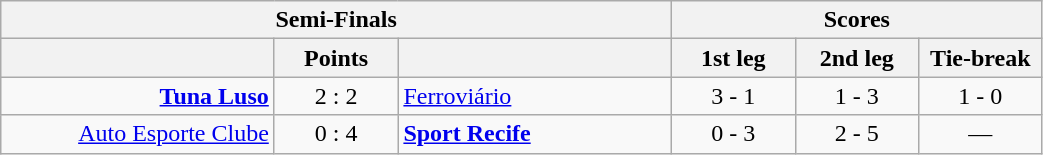<table class="wikitable" style="text-align:center;">
<tr>
<th colspan=3>Semi-Finals</th>
<th colspan=3>Scores</th>
</tr>
<tr>
<th width="175"></th>
<th width="75">Points</th>
<th width="175"></th>
<th width="75">1st leg</th>
<th width="75">2nd leg</th>
<th width="75">Tie-break</th>
</tr>
<tr>
<td align=right><strong><a href='#'>Tuna Luso</a></strong></td>
<td>2 : 2</td>
<td align=left><a href='#'>Ferroviário</a></td>
<td>3 - 1</td>
<td>1 - 3</td>
<td>1 - 0</td>
</tr>
<tr>
<td align=right><a href='#'>Auto Esporte Clube</a></td>
<td>0 : 4</td>
<td align=left><strong><a href='#'>Sport Recife</a></strong></td>
<td>0 - 3</td>
<td>2 - 5</td>
<td>—</td>
</tr>
</table>
